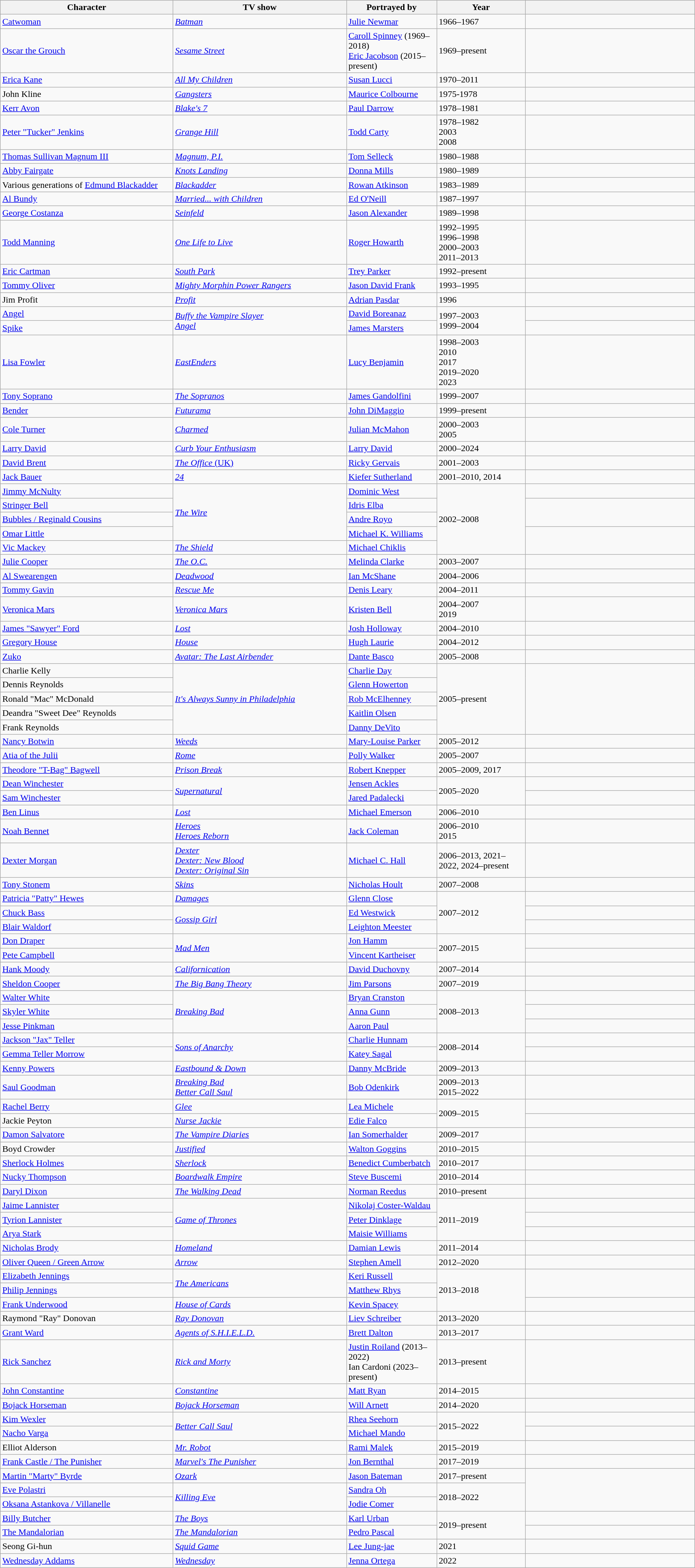<table class="wikitable sortable">
<tr>
<th style="width:20em;">Character</th>
<th style="width:20em;">TV show</th>
<th style="width:10em;">Portrayed by</th>
<th style="width:10em;">Year</th>
<th style="width:20em;"></th>
</tr>
<tr style="text-align:left;">
<td><a href='#'>Catwoman</a></td>
<td><em><a href='#'>Batman</a></em></td>
<td><a href='#'>Julie Newmar</a></td>
<td>1966–1967</td>
<td></td>
</tr>
<tr style="text-align:left;">
<td><a href='#'>Oscar the Grouch</a></td>
<td><em><a href='#'>Sesame Street</a></em></td>
<td><a href='#'>Caroll Spinney</a> (1969–2018)<br><a href='#'>Eric Jacobson</a> (2015–present)</td>
<td>1969–present</td>
<td></td>
</tr>
<tr style="text-align:left;">
<td><a href='#'>Erica Kane</a></td>
<td><em><a href='#'>All My Children</a></em></td>
<td><a href='#'>Susan Lucci</a></td>
<td>1970–2011</td>
<td></td>
</tr>
<tr>
<td>John Kline</td>
<td><a href='#'><em>Gangsters</em></a></td>
<td><a href='#'>Maurice Colbourne</a></td>
<td>1975-1978</td>
<td></td>
</tr>
<tr style="text-align:left;">
<td><a href='#'>Kerr Avon</a></td>
<td><em><a href='#'>Blake's 7</a></em></td>
<td><a href='#'>Paul Darrow</a></td>
<td>1978–1981</td>
<td></td>
</tr>
<tr style="text-align:left;">
<td><a href='#'>Peter "Tucker" Jenkins</a></td>
<td><em><a href='#'>Grange Hill</a></em></td>
<td><a href='#'>Todd Carty</a></td>
<td>1978–1982<br>2003<br>2008</td>
<td></td>
</tr>
<tr style="text-align:left;">
<td><a href='#'>Thomas Sullivan Magnum III</a></td>
<td><em><a href='#'>Magnum, P.I.</a></em></td>
<td><a href='#'>Tom Selleck</a></td>
<td>1980–1988</td>
<td></td>
</tr>
<tr>
<td><a href='#'>Abby Fairgate</a></td>
<td><em><a href='#'>Knots Landing</a></em></td>
<td><a href='#'>Donna Mills</a></td>
<td>1980–1989</td>
<td></td>
</tr>
<tr style="text-align:left;">
<td>Various generations of <a href='#'>Edmund Blackadder</a></td>
<td><em><a href='#'>Blackadder</a></em></td>
<td><a href='#'>Rowan Atkinson</a></td>
<td>1983–1989</td>
<td></td>
</tr>
<tr style="text-align:left;">
<td><a href='#'>Al Bundy</a></td>
<td><em><a href='#'>Married... with Children</a></em></td>
<td><a href='#'>Ed O'Neill</a></td>
<td>1987–1997</td>
<td></td>
</tr>
<tr style="text-align:left;">
<td><a href='#'>George Costanza</a></td>
<td><em><a href='#'>Seinfeld</a></em></td>
<td><a href='#'>Jason Alexander</a></td>
<td>1989–1998</td>
<td></td>
</tr>
<tr style="text-align:left;">
<td><a href='#'>Todd Manning</a></td>
<td><em><a href='#'>One Life to Live</a></em></td>
<td><a href='#'>Roger Howarth</a></td>
<td>1992–1995<br>1996–1998<br>2000–2003<br>2011–2013</td>
<td></td>
</tr>
<tr style="text-align:left;">
<td><a href='#'>Eric Cartman</a></td>
<td><em><a href='#'>South Park</a></em></td>
<td><a href='#'>Trey Parker</a></td>
<td>1992–present</td>
<td></td>
</tr>
<tr style="text-align:left;">
<td><a href='#'>Tommy Oliver</a></td>
<td><em><a href='#'>Mighty Morphin Power Rangers</a></em></td>
<td><a href='#'>Jason David Frank</a></td>
<td>1993–1995</td>
<td></td>
</tr>
<tr style="text-align:left;">
<td>Jim Profit</td>
<td><em><a href='#'>Profit</a></em></td>
<td><a href='#'>Adrian Pasdar</a></td>
<td>1996</td>
<td></td>
</tr>
<tr style="text-align:left;">
<td><a href='#'>Angel</a></td>
<td rowspan="2"><em><a href='#'>Buffy the Vampire Slayer</a></em><br><em><a href='#'>Angel</a></em></td>
<td><a href='#'>David Boreanaz</a></td>
<td rowspan="2">1997–2003<br>1999–2004</td>
<td></td>
</tr>
<tr style="text-align:left;">
<td><a href='#'>Spike</a></td>
<td><a href='#'>James Marsters</a></td>
<td></td>
</tr>
<tr style="text-align:left;">
<td><a href='#'>Lisa Fowler</a></td>
<td><em><a href='#'>EastEnders</a></em></td>
<td><a href='#'>Lucy Benjamin</a></td>
<td>1998–2003<br>2010<br>2017<br>2019–2020<br>2023</td>
<td></td>
</tr>
<tr style="text-align:left;">
<td><a href='#'>Tony Soprano</a></td>
<td><em><a href='#'>The Sopranos</a></em></td>
<td><a href='#'>James Gandolfini</a></td>
<td>1999–2007</td>
<td></td>
</tr>
<tr style="text-align:left;">
<td><a href='#'>Bender</a></td>
<td><em><a href='#'>Futurama</a></em></td>
<td><a href='#'>John DiMaggio</a></td>
<td>1999–present</td>
<td></td>
</tr>
<tr style="text-align:left;">
<td><a href='#'>Cole Turner</a></td>
<td><em><a href='#'>Charmed</a></em></td>
<td><a href='#'>Julian McMahon</a></td>
<td>2000–2003<br>2005</td>
<td></td>
</tr>
<tr style="text-align:left;">
<td><a href='#'>Larry David</a></td>
<td><em><a href='#'>Curb Your Enthusiasm</a></em></td>
<td><a href='#'>Larry David</a></td>
<td>2000–2024</td>
<td></td>
</tr>
<tr style="text-align:left;">
<td><a href='#'>David Brent</a></td>
<td><a href='#'><em>The Office</em> (UK)</a></td>
<td><a href='#'>Ricky Gervais</a></td>
<td>2001–2003</td>
<td></td>
</tr>
<tr style="text-align:left;">
<td><a href='#'>Jack Bauer</a></td>
<td><em><a href='#'>24</a></em></td>
<td><a href='#'>Kiefer Sutherland</a></td>
<td>2001–2010, 2014</td>
<td></td>
</tr>
<tr style="text-align:left;">
<td><a href='#'>Jimmy McNulty</a></td>
<td rowspan="4"><em><a href='#'>The Wire</a></em></td>
<td><a href='#'>Dominic West</a></td>
<td rowspan="5">2002–2008</td>
<td></td>
</tr>
<tr style="text-align:left;">
<td><a href='#'>Stringer Bell</a></td>
<td><a href='#'>Idris Elba</a></td>
<td rowspan="2"></td>
</tr>
<tr style="text-align:left;">
<td><a href='#'>Bubbles / Reginald Cousins</a></td>
<td><a href='#'>Andre Royo</a></td>
</tr>
<tr style="text-align:left;">
<td><a href='#'>Omar Little</a></td>
<td><a href='#'>Michael K. Williams</a></td>
<td rowspan="2"></td>
</tr>
<tr style="text-align:left;">
<td><a href='#'>Vic Mackey</a></td>
<td><em><a href='#'>The Shield</a></em></td>
<td><a href='#'>Michael Chiklis</a></td>
</tr>
<tr style="text-align:left;">
<td><a href='#'>Julie Cooper</a></td>
<td><em><a href='#'>The O.C.</a></em></td>
<td><a href='#'>Melinda Clarke</a></td>
<td>2003–2007</td>
<td></td>
</tr>
<tr style="text-align:left;">
<td><a href='#'>Al Swearengen</a></td>
<td><em><a href='#'>Deadwood</a></em></td>
<td><a href='#'>Ian McShane</a></td>
<td>2004–2006</td>
<td></td>
</tr>
<tr style="text-align:left;">
<td><a href='#'>Tommy Gavin</a></td>
<td><em><a href='#'>Rescue Me</a></em></td>
<td><a href='#'>Denis Leary</a></td>
<td>2004–2011</td>
<td></td>
</tr>
<tr style="text-align:left;">
<td><a href='#'>Veronica Mars</a></td>
<td><em><a href='#'>Veronica Mars</a></em></td>
<td><a href='#'>Kristen Bell</a></td>
<td>2004–2007<br>2019</td>
<td></td>
</tr>
<tr style="text-align:left;">
<td><a href='#'>James "Sawyer" Ford</a></td>
<td><em><a href='#'>Lost</a></em></td>
<td><a href='#'>Josh Holloway</a></td>
<td>2004–2010</td>
<td></td>
</tr>
<tr style="text-align:left;">
<td><a href='#'>Gregory House</a></td>
<td><em><a href='#'>House</a></em></td>
<td><a href='#'>Hugh Laurie</a></td>
<td>2004–2012</td>
<td></td>
</tr>
<tr style="text-align:left;">
<td><a href='#'>Zuko</a></td>
<td><em><a href='#'>Avatar: The Last Airbender</a></em></td>
<td><a href='#'>Dante Basco</a></td>
<td>2005–2008</td>
<td></td>
</tr>
<tr style="text-align:left;">
<td>Charlie Kelly</td>
<td rowspan="5"><em><a href='#'>It's Always Sunny in Philadelphia</a></em></td>
<td><a href='#'>Charlie Day</a></td>
<td rowspan="5">2005–present</td>
<td rowspan="5"></td>
</tr>
<tr style="text-align:left;">
<td>Dennis Reynolds</td>
<td><a href='#'>Glenn Howerton</a></td>
</tr>
<tr style="text-align:left;">
<td>Ronald "Mac" McDonald</td>
<td><a href='#'>Rob McElhenney</a></td>
</tr>
<tr style="text-align:left;">
<td>Deandra "Sweet Dee" Reynolds</td>
<td><a href='#'>Kaitlin Olsen</a></td>
</tr>
<tr style="text-align:left;">
<td>Frank Reynolds</td>
<td><a href='#'>Danny DeVito</a></td>
</tr>
<tr style="text-align:left;">
<td><a href='#'>Nancy Botwin</a></td>
<td><em><a href='#'>Weeds</a></em></td>
<td><a href='#'>Mary-Louise Parker</a></td>
<td>2005–2012</td>
<td></td>
</tr>
<tr style="text-align:left;">
<td><a href='#'>Atia of the Julii</a></td>
<td><em><a href='#'>Rome</a></em></td>
<td><a href='#'>Polly Walker</a></td>
<td>2005–2007</td>
<td></td>
</tr>
<tr style="text-align:left;">
<td><a href='#'>Theodore "T-Bag" Bagwell</a></td>
<td><em><a href='#'>Prison Break</a></em></td>
<td><a href='#'>Robert Knepper</a></td>
<td>2005–2009, 2017</td>
<td></td>
</tr>
<tr style="text-align:left;">
<td><a href='#'>Dean Winchester</a></td>
<td rowspan="2"><em><a href='#'>Supernatural</a></em></td>
<td><a href='#'>Jensen Ackles</a></td>
<td rowspan="2">2005–2020</td>
<td></td>
</tr>
<tr style="text-align:left;">
<td><a href='#'>Sam Winchester</a></td>
<td><a href='#'>Jared Padalecki</a></td>
<td></td>
</tr>
<tr style="text-align:left;">
<td><a href='#'>Ben Linus</a></td>
<td><em><a href='#'>Lost</a></em></td>
<td><a href='#'>Michael Emerson</a></td>
<td>2006–2010</td>
<td></td>
</tr>
<tr style="text-align:left;">
<td><a href='#'>Noah Bennet</a></td>
<td><em><a href='#'>Heroes</a></em><br><em><a href='#'>Heroes Reborn</a></em></td>
<td><a href='#'>Jack Coleman</a></td>
<td>2006–2010<br>2015</td>
<td></td>
</tr>
<tr style="text-align:left;">
<td><a href='#'>Dexter Morgan</a></td>
<td><em><a href='#'>Dexter</a></em><br><em><a href='#'>Dexter: New Blood</a></em><br><em><a href='#'>Dexter: Original Sin</a></em></td>
<td><a href='#'>Michael C. Hall</a></td>
<td>2006–2013, 2021–2022, 2024–present</td>
<td></td>
</tr>
<tr style="text-align:left;">
<td><a href='#'>Tony Stonem</a></td>
<td><em><a href='#'>Skins</a></em></td>
<td><a href='#'>Nicholas Hoult</a></td>
<td>2007–2008</td>
<td></td>
</tr>
<tr style="text-align:left;">
<td><a href='#'>Patricia "Patty" Hewes</a></td>
<td><em><a href='#'>Damages</a></em></td>
<td><a href='#'>Glenn Close</a></td>
<td rowspan="3">2007–2012</td>
<td></td>
</tr>
<tr style="text-align:left;">
<td><a href='#'>Chuck Bass</a></td>
<td rowspan="2"><em><a href='#'>Gossip Girl</a></em></td>
<td><a href='#'>Ed Westwick</a></td>
<td></td>
</tr>
<tr style="text-align:left;">
<td><a href='#'>Blair Waldorf</a></td>
<td><a href='#'>Leighton Meester</a></td>
<td></td>
</tr>
<tr style="text-align:left;">
<td><a href='#'>Don Draper</a></td>
<td rowspan="2"><em><a href='#'>Mad Men</a></em></td>
<td><a href='#'>Jon Hamm</a></td>
<td rowspan="2">2007–2015</td>
<td></td>
</tr>
<tr style="text-align:left;">
<td><a href='#'>Pete Campbell</a></td>
<td><a href='#'>Vincent Kartheiser</a></td>
<td></td>
</tr>
<tr style="text-align:left;">
<td><a href='#'>Hank Moody</a></td>
<td><em><a href='#'>Californication</a></em></td>
<td><a href='#'>David Duchovny</a></td>
<td>2007–2014</td>
<td></td>
</tr>
<tr style="text-align:left;">
<td><a href='#'>Sheldon Cooper</a></td>
<td><em><a href='#'>The Big Bang Theory</a></em></td>
<td><a href='#'>Jim Parsons</a></td>
<td>2007–2019</td>
<td></td>
</tr>
<tr style="text-align:left;">
<td><a href='#'>Walter White</a></td>
<td rowspan="3"><em><a href='#'>Breaking Bad</a></em></td>
<td><a href='#'>Bryan Cranston</a></td>
<td rowspan="3">2008–2013</td>
<td></td>
</tr>
<tr style="text-align:left;">
<td><a href='#'>Skyler White</a></td>
<td><a href='#'>Anna Gunn</a></td>
<td></td>
</tr>
<tr style="text-align:left;">
<td><a href='#'>Jesse Pinkman</a></td>
<td><a href='#'>Aaron Paul</a></td>
<td></td>
</tr>
<tr style="text-align:left;">
<td><a href='#'>Jackson "Jax" Teller</a></td>
<td rowspan="2"><em><a href='#'>Sons of Anarchy</a></em></td>
<td><a href='#'>Charlie Hunnam</a></td>
<td rowspan="2">2008–2014</td>
<td></td>
</tr>
<tr style="text-align:left;">
<td><a href='#'>Gemma Teller Morrow</a></td>
<td><a href='#'>Katey Sagal</a></td>
<td></td>
</tr>
<tr style="text-align:left;">
<td><a href='#'>Kenny Powers</a></td>
<td><em><a href='#'>Eastbound & Down</a></em></td>
<td><a href='#'>Danny McBride</a></td>
<td>2009–2013</td>
<td></td>
</tr>
<tr style="text-align:left;">
<td><a href='#'>Saul Goodman</a></td>
<td><em><a href='#'>Breaking Bad</a></em><br><em><a href='#'>Better Call Saul</a></em></td>
<td><a href='#'>Bob Odenkirk</a></td>
<td>2009–2013<br>2015–2022</td>
<td></td>
</tr>
<tr style="text-align:left;">
<td><a href='#'>Rachel Berry</a></td>
<td><em><a href='#'>Glee</a></em></td>
<td><a href='#'>Lea Michele</a></td>
<td rowspan="2">2009–2015</td>
<td></td>
</tr>
<tr style="text-align:left;">
<td>Jackie Peyton</td>
<td><em><a href='#'>Nurse Jackie</a></em></td>
<td><a href='#'>Edie Falco</a></td>
<td></td>
</tr>
<tr style="text-align:left;">
<td><a href='#'>Damon Salvatore</a></td>
<td><em><a href='#'>The Vampire Diaries</a></em></td>
<td><a href='#'>Ian Somerhalder</a></td>
<td>2009–2017</td>
<td></td>
</tr>
<tr style="text-align:left;">
<td>Boyd Crowder</td>
<td><em><a href='#'>Justified</a></em></td>
<td><a href='#'>Walton Goggins</a></td>
<td>2010–2015</td>
<td></td>
</tr>
<tr style="text-align:left;">
<td><a href='#'>Sherlock Holmes</a></td>
<td><em><a href='#'>Sherlock</a></em></td>
<td><a href='#'>Benedict Cumberbatch</a></td>
<td>2010–2017</td>
<td></td>
</tr>
<tr style="text-align:left;">
<td><a href='#'>Nucky Thompson</a></td>
<td><em><a href='#'>Boardwalk Empire</a></em></td>
<td><a href='#'>Steve Buscemi</a></td>
<td>2010–2014</td>
<td></td>
</tr>
<tr style="text-align:left;">
<td><a href='#'>Daryl Dixon</a></td>
<td><em><a href='#'>The Walking Dead</a></em></td>
<td><a href='#'>Norman Reedus</a></td>
<td>2010–present</td>
<td></td>
</tr>
<tr style="text-align:left;">
<td><a href='#'>Jaime Lannister</a></td>
<td rowspan="3"><em><a href='#'>Game of Thrones</a></em></td>
<td><a href='#'>Nikolaj Coster-Waldau</a></td>
<td rowspan="3">2011–2019</td>
<td></td>
</tr>
<tr style="text-align:left;">
<td><a href='#'>Tyrion Lannister</a></td>
<td><a href='#'>Peter Dinklage</a></td>
<td></td>
</tr>
<tr style="text-align:left;">
<td><a href='#'>Arya Stark</a></td>
<td><a href='#'>Maisie Williams</a></td>
<td></td>
</tr>
<tr style="text-align:left;">
<td><a href='#'>Nicholas Brody</a></td>
<td><em><a href='#'>Homeland</a></em></td>
<td><a href='#'>Damian Lewis</a></td>
<td>2011–2014</td>
<td></td>
</tr>
<tr style="text-align:left;">
<td><a href='#'>Oliver Queen / Green Arrow</a></td>
<td><a href='#'><em>Arrow</em></a></td>
<td><a href='#'>Stephen Amell</a></td>
<td>2012–2020</td>
<td></td>
</tr>
<tr style="text-align:left;">
<td><a href='#'>Elizabeth Jennings</a></td>
<td rowspan="2"><em><a href='#'>The Americans</a></em></td>
<td><a href='#'>Keri Russell</a></td>
<td rowspan="3">2013–2018</td>
<td rowspan="2"></td>
</tr>
<tr style="text-align:left;">
<td><a href='#'>Philip Jennings</a></td>
<td><a href='#'>Matthew Rhys</a></td>
</tr>
<tr style="text-align:left;">
<td><a href='#'>Frank Underwood</a></td>
<td><em><a href='#'>House of Cards</a></em></td>
<td><a href='#'>Kevin Spacey</a></td>
<td></td>
</tr>
<tr style="text-align:left;">
<td>Raymond "Ray" Donovan</td>
<td><em><a href='#'>Ray Donovan</a></em></td>
<td><a href='#'>Liev Schreiber</a></td>
<td>2013–2020</td>
<td></td>
</tr>
<tr style="text-align:left;">
<td><a href='#'>Grant Ward</a></td>
<td><em><a href='#'>Agents of S.H.I.E.L.D.</a></em></td>
<td><a href='#'>Brett Dalton</a></td>
<td>2013–2017</td>
<td></td>
</tr>
<tr style="text-align:left;">
<td><a href='#'>Rick Sanchez</a></td>
<td><em><a href='#'>Rick and Morty</a></em></td>
<td><a href='#'>Justin Roiland</a> (2013–2022)<br>Ian Cardoni (2023–present)</td>
<td>2013–present</td>
<td></td>
</tr>
<tr style="text-align:left;">
<td><a href='#'>John Constantine</a></td>
<td><em><a href='#'>Constantine</a></em></td>
<td><a href='#'>Matt Ryan</a></td>
<td>2014–2015</td>
<td></td>
</tr>
<tr style="text-align:left;">
<td><a href='#'>Bojack Horseman</a></td>
<td><em><a href='#'>Bojack Horseman</a></em></td>
<td><a href='#'>Will Arnett</a></td>
<td>2014–2020</td>
<td></td>
</tr>
<tr style="text-align:left;">
<td><a href='#'>Kim Wexler</a></td>
<td rowspan="2"><em><a href='#'>Better Call Saul</a></em></td>
<td><a href='#'>Rhea Seehorn</a></td>
<td rowspan="2">2015–2022</td>
<td></td>
</tr>
<tr style="text-align:left;">
<td><a href='#'>Nacho Varga</a></td>
<td><a href='#'>Michael Mando</a></td>
<td></td>
</tr>
<tr style="text-align:left;">
<td>Elliot Alderson</td>
<td><em><a href='#'>Mr. Robot</a></em></td>
<td><a href='#'>Rami Malek</a></td>
<td>2015–2019</td>
<td></td>
</tr>
<tr style="text-align:left;">
<td><a href='#'>Frank Castle / The Punisher</a></td>
<td><em><a href='#'>Marvel's The Punisher</a></em></td>
<td><a href='#'>Jon Bernthal</a></td>
<td>2017–2019</td>
<td></td>
</tr>
<tr style="text-align:left;">
<td><a href='#'>Martin "Marty" Byrde</a></td>
<td><em><a href='#'>Ozark</a></em></td>
<td><a href='#'>Jason Bateman</a></td>
<td>2017–present</td>
<td rowspan="3"></td>
</tr>
<tr style="text-align:left;">
<td><a href='#'>Eve Polastri</a></td>
<td rowspan="2"><em><a href='#'>Killing Eve</a></em></td>
<td><a href='#'>Sandra Oh</a></td>
<td rowspan="2">2018–2022</td>
</tr>
<tr style="text-align:left;">
<td><a href='#'>Oksana Astankova / Villanelle</a></td>
<td><a href='#'>Jodie Comer</a></td>
</tr>
<tr style="text-align:left;">
<td><a href='#'>Billy Butcher</a></td>
<td><em><a href='#'>The Boys</a></em></td>
<td><a href='#'>Karl Urban</a></td>
<td rowspan="2">2019–present</td>
<td></td>
</tr>
<tr style="text-align:left;">
<td><a href='#'>The Mandalorian</a></td>
<td><em><a href='#'>The Mandalorian</a></em></td>
<td><a href='#'>Pedro Pascal</a></td>
<td></td>
</tr>
<tr style="text-align:left;">
<td>Seong Gi-hun</td>
<td><em><a href='#'>Squid Game</a></em></td>
<td><a href='#'>Lee Jung-jae</a></td>
<td>2021</td>
<td></td>
</tr>
<tr style="text-align:left;">
<td><a href='#'>Wednesday Addams</a></td>
<td><em><a href='#'>Wednesday</a></em></td>
<td><a href='#'>Jenna Ortega</a></td>
<td>2022</td>
<td></td>
</tr>
</table>
